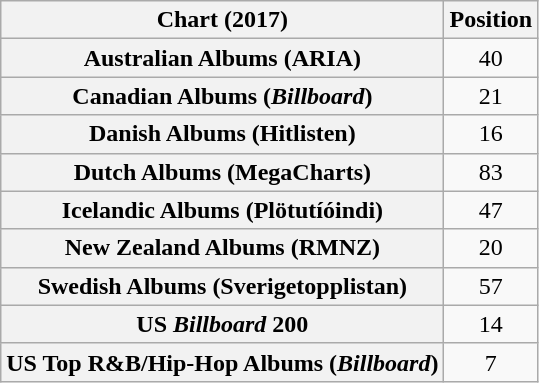<table class="wikitable sortable plainrowheaders" style="text-align:center">
<tr>
<th scope="col">Chart (2017)</th>
<th scope="col">Position</th>
</tr>
<tr>
<th scope="row">Australian Albums (ARIA)</th>
<td>40</td>
</tr>
<tr>
<th scope="row">Canadian Albums (<em>Billboard</em>)</th>
<td>21</td>
</tr>
<tr>
<th scope="row">Danish Albums (Hitlisten)</th>
<td>16</td>
</tr>
<tr>
<th scope="row">Dutch Albums (MegaCharts)</th>
<td>83</td>
</tr>
<tr>
<th scope="row">Icelandic Albums (Plötutíóindi)</th>
<td>47</td>
</tr>
<tr>
<th scope="row">New Zealand Albums (RMNZ)</th>
<td>20</td>
</tr>
<tr>
<th scope="row">Swedish Albums (Sverigetopplistan)</th>
<td>57</td>
</tr>
<tr>
<th scope="row">US <em>Billboard</em> 200</th>
<td>14</td>
</tr>
<tr>
<th scope="row">US Top R&B/Hip-Hop Albums (<em>Billboard</em>)</th>
<td>7</td>
</tr>
</table>
